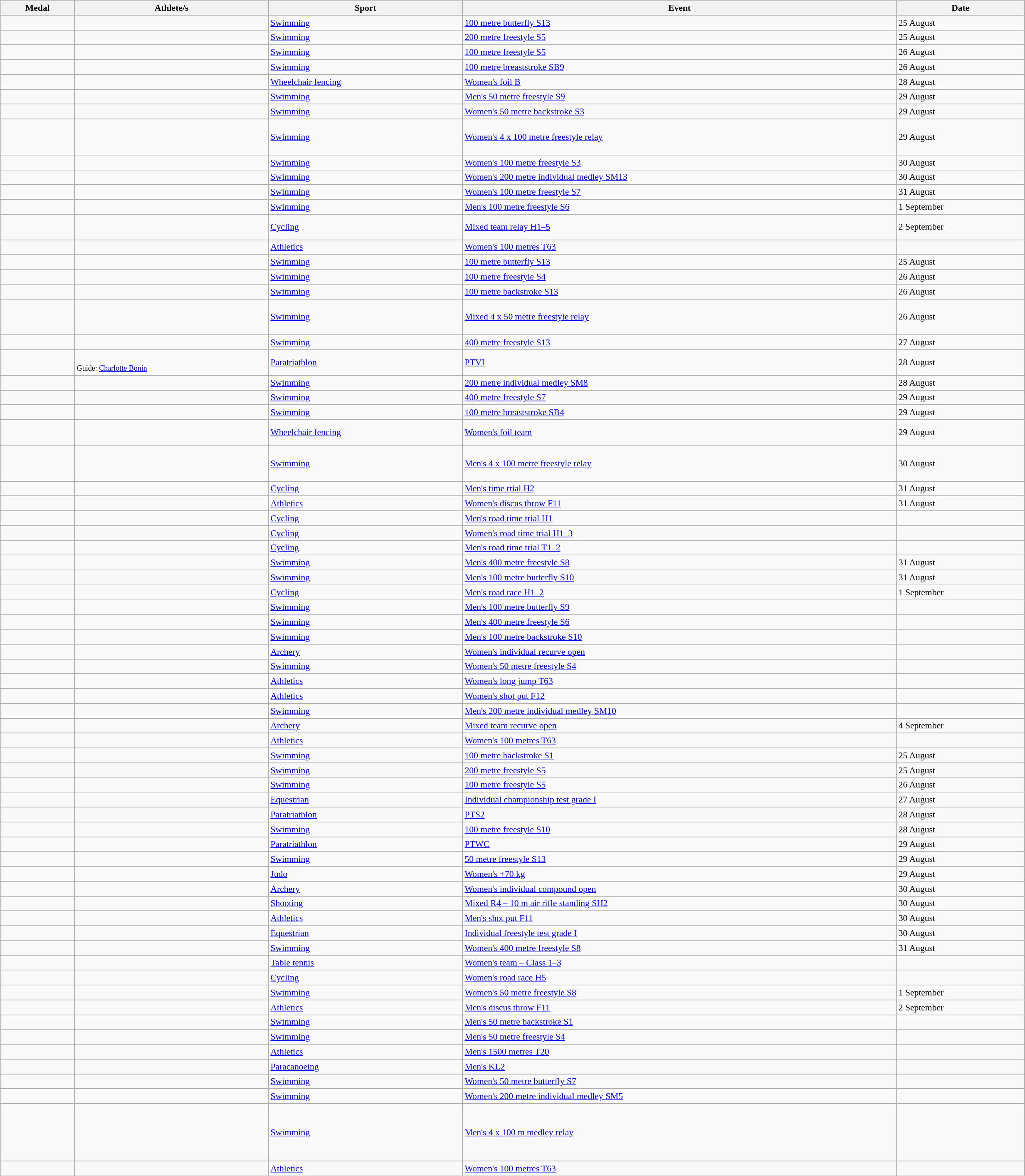<table class="wikitable sortable" width=130% style="font-size:90%; text-align:left;">
<tr>
<th>Medal</th>
<th>Athlete/s</th>
<th>Sport</th>
<th>Event</th>
<th>Date</th>
</tr>
<tr>
<td></td>
<td></td>
<td><a href='#'>Swimming</a></td>
<td><a href='#'>100 metre butterfly S13</a></td>
<td>25 August</td>
</tr>
<tr>
<td></td>
<td></td>
<td><a href='#'>Swimming</a></td>
<td><a href='#'>200 metre freestyle S5</a></td>
<td>25 August</td>
</tr>
<tr>
<td></td>
<td></td>
<td><a href='#'>Swimming</a></td>
<td><a href='#'>100 metre freestyle S5</a></td>
<td>26 August</td>
</tr>
<tr>
<td></td>
<td></td>
<td><a href='#'>Swimming</a></td>
<td><a href='#'>100 metre breaststroke SB9</a></td>
<td>26 August</td>
</tr>
<tr>
<td></td>
<td></td>
<td><a href='#'>Wheelchair fencing</a></td>
<td><a href='#'>Women's foil B</a></td>
<td>28 August</td>
</tr>
<tr>
<td></td>
<td></td>
<td><a href='#'>Swimming</a></td>
<td><a href='#'>Men's 50 metre freestyle S9</a></td>
<td>29 August</td>
</tr>
<tr>
<td></td>
<td></td>
<td><a href='#'>Swimming</a></td>
<td><a href='#'>Women's 50 metre backstroke S3</a></td>
<td>29 August</td>
</tr>
<tr>
<td></td>
<td><br><br><br></td>
<td><a href='#'>Swimming</a></td>
<td><a href='#'>Women's 4 x 100 metre freestyle relay</a></td>
<td>29 August</td>
</tr>
<tr>
<td></td>
<td></td>
<td><a href='#'>Swimming</a></td>
<td><a href='#'>Women's 100 metre freestyle S3</a></td>
<td>30 August</td>
</tr>
<tr>
<td></td>
<td></td>
<td><a href='#'>Swimming</a></td>
<td><a href='#'>Women's 200 metre individual medley SM13</a></td>
<td>30 August</td>
</tr>
<tr>
<td></td>
<td></td>
<td><a href='#'>Swimming</a></td>
<td><a href='#'>Women's 100 metre freestyle S7</a></td>
<td>31 August</td>
</tr>
<tr>
<td></td>
<td></td>
<td><a href='#'>Swimming</a></td>
<td><a href='#'>Men's 100 metre freestyle S6</a></td>
<td>1 September</td>
</tr>
<tr>
<td></td>
<td><br><br></td>
<td><a href='#'>Cycling</a></td>
<td><a href='#'>Mixed team relay H1–5</a></td>
<td>2 September</td>
</tr>
<tr>
<td></td>
<td></td>
<td><a href='#'>Athletics</a></td>
<td><a href='#'>Women's 100 metres T63</a></td>
<td></td>
</tr>
<tr>
<td></td>
<td></td>
<td><a href='#'>Swimming</a></td>
<td><a href='#'>100 metre butterfly S13</a></td>
<td>25 August</td>
</tr>
<tr>
<td></td>
<td></td>
<td><a href='#'>Swimming</a></td>
<td><a href='#'>100 metre freestyle S4</a></td>
<td>26 August</td>
</tr>
<tr>
<td></td>
<td></td>
<td><a href='#'>Swimming</a></td>
<td><a href='#'>100 metre backstroke S13</a></td>
<td>26 August</td>
</tr>
<tr>
<td></td>
<td><br><br><br></td>
<td><a href='#'>Swimming</a></td>
<td><a href='#'>Mixed 4 x 50 metre freestyle relay</a></td>
<td>26 August</td>
</tr>
<tr>
<td></td>
<td></td>
<td><a href='#'>Swimming</a></td>
<td><a href='#'>400 metre freestyle S13</a></td>
<td>27 August</td>
</tr>
<tr>
<td></td>
<td><br><small>Guide: <a href='#'>Charlotte Bonin</a></small></td>
<td><a href='#'>Paratriathlon</a></td>
<td><a href='#'>PTVI</a></td>
<td>28 August</td>
</tr>
<tr>
<td></td>
<td></td>
<td><a href='#'>Swimming</a></td>
<td><a href='#'>200 metre individual medley SM8</a></td>
<td>28 August</td>
</tr>
<tr>
<td></td>
<td></td>
<td><a href='#'>Swimming</a></td>
<td><a href='#'>400 metre freestyle S7</a></td>
<td>29 August</td>
</tr>
<tr>
<td></td>
<td></td>
<td><a href='#'>Swimming</a></td>
<td><a href='#'>100 metre breaststroke SB4</a></td>
<td>29 August</td>
</tr>
<tr>
<td></td>
<td><br><br></td>
<td><a href='#'>Wheelchair fencing</a></td>
<td><a href='#'>Women's foil team</a></td>
<td>29 August</td>
</tr>
<tr>
<td></td>
<td><br><br><br></td>
<td><a href='#'>Swimming</a></td>
<td><a href='#'>Men's 4 x 100 metre freestyle relay</a></td>
<td>30 August</td>
</tr>
<tr>
<td></td>
<td></td>
<td><a href='#'>Cycling</a></td>
<td><a href='#'>Men's time trial H2</a></td>
<td>31 August</td>
</tr>
<tr>
<td></td>
<td></td>
<td><a href='#'>Athletics</a></td>
<td><a href='#'>Women's discus throw F11</a></td>
<td>31 August</td>
</tr>
<tr>
<td></td>
<td></td>
<td><a href='#'>Cycling</a></td>
<td><a href='#'>Men's road time trial H1</a></td>
<td></td>
</tr>
<tr>
<td></td>
<td></td>
<td><a href='#'>Cycling</a></td>
<td><a href='#'>Women's road time trial H1–3</a></td>
<td></td>
</tr>
<tr>
<td></td>
<td></td>
<td><a href='#'>Cycling</a></td>
<td><a href='#'>Men's road time trial T1–2</a></td>
<td></td>
</tr>
<tr>
<td></td>
<td></td>
<td><a href='#'>Swimming</a></td>
<td><a href='#'>Men's 400 metre freestyle S8</a></td>
<td>31 August</td>
</tr>
<tr>
<td></td>
<td></td>
<td><a href='#'>Swimming</a></td>
<td><a href='#'>Men's 100 metre butterfly S10</a></td>
<td>31 August</td>
</tr>
<tr>
<td></td>
<td></td>
<td><a href='#'>Cycling</a></td>
<td><a href='#'>Men's road race H1–2</a></td>
<td>1 September</td>
</tr>
<tr>
<td></td>
<td></td>
<td><a href='#'>Swimming</a></td>
<td><a href='#'>Men's 100 metre butterfly S9</a></td>
<td></td>
</tr>
<tr>
<td></td>
<td></td>
<td><a href='#'>Swimming</a></td>
<td><a href='#'>Men's 400 metre freestyle S6</a></td>
<td></td>
</tr>
<tr>
<td></td>
<td></td>
<td><a href='#'>Swimming</a></td>
<td><a href='#'>Men's 100 metre backstroke S10</a></td>
<td></td>
</tr>
<tr>
<td></td>
<td></td>
<td><a href='#'>Archery</a></td>
<td><a href='#'>Women's individual recurve open</a></td>
<td></td>
</tr>
<tr>
<td></td>
<td></td>
<td><a href='#'>Swimming</a></td>
<td><a href='#'>Women's 50 metre freestyle S4</a></td>
<td></td>
</tr>
<tr>
<td></td>
<td></td>
<td><a href='#'>Athletics</a></td>
<td><a href='#'>Women's long jump T63</a></td>
<td></td>
</tr>
<tr>
<td></td>
<td></td>
<td><a href='#'>Athletics</a></td>
<td><a href='#'>Women's shot put F12</a></td>
<td></td>
</tr>
<tr>
<td></td>
<td></td>
<td><a href='#'>Swimming</a></td>
<td><a href='#'>Men's 200 metre individual medley SM10</a></td>
<td></td>
</tr>
<tr>
<td></td>
<td><br></td>
<td><a href='#'>Archery</a></td>
<td><a href='#'>Mixed team recurve open</a></td>
<td>4 September</td>
</tr>
<tr>
<td></td>
<td></td>
<td><a href='#'>Athletics</a></td>
<td><a href='#'>Women's 100 metres T63</a></td>
<td></td>
</tr>
<tr>
<td></td>
<td></td>
<td><a href='#'>Swimming</a></td>
<td><a href='#'>100 metre backstroke S1</a></td>
<td>25 August</td>
</tr>
<tr>
<td></td>
<td></td>
<td><a href='#'>Swimming</a></td>
<td><a href='#'>200 metre freestyle S5</a></td>
<td>25 August</td>
</tr>
<tr>
<td></td>
<td></td>
<td><a href='#'>Swimming</a></td>
<td><a href='#'>100 metre freestyle S5</a></td>
<td>26 August</td>
</tr>
<tr>
<td></td>
<td></td>
<td><a href='#'>Equestrian</a></td>
<td><a href='#'>Individual championship test grade I</a></td>
<td>27 August</td>
</tr>
<tr>
<td></td>
<td></td>
<td><a href='#'>Paratriathlon</a></td>
<td><a href='#'>PTS2</a></td>
<td>28 August</td>
</tr>
<tr>
<td></td>
<td></td>
<td><a href='#'>Swimming</a></td>
<td><a href='#'>100 metre freestyle S10</a></td>
<td>28 August</td>
</tr>
<tr>
<td></td>
<td></td>
<td><a href='#'>Paratriathlon</a></td>
<td><a href='#'>PTWC</a></td>
<td>29 August</td>
</tr>
<tr>
<td></td>
<td></td>
<td><a href='#'>Swimming</a></td>
<td><a href='#'>50 metre freestyle S13</a></td>
<td>29 August</td>
</tr>
<tr>
<td></td>
<td></td>
<td><a href='#'>Judo</a></td>
<td><a href='#'>Women's +70 kg</a></td>
<td>29 August</td>
</tr>
<tr>
<td></td>
<td></td>
<td><a href='#'>Archery</a></td>
<td><a href='#'>Women's individual compound open</a></td>
<td>30 August</td>
</tr>
<tr>
<td></td>
<td></td>
<td><a href='#'>Shooting</a></td>
<td><a href='#'>Mixed R4 – 10 m air rifle standing SH2</a></td>
<td>30 August</td>
</tr>
<tr>
<td></td>
<td></td>
<td><a href='#'>Athletics</a></td>
<td><a href='#'>Men's shot put F11</a></td>
<td>30 August</td>
</tr>
<tr>
<td></td>
<td></td>
<td><a href='#'>Equestrian</a></td>
<td><a href='#'>Individual freestyle test grade I</a></td>
<td>30 August</td>
</tr>
<tr>
<td></td>
<td></td>
<td><a href='#'>Swimming</a></td>
<td><a href='#'>Women's 400 metre freestyle S8</a></td>
<td>31 August</td>
</tr>
<tr>
<td></td>
<td><br></td>
<td><a href='#'>Table tennis</a></td>
<td><a href='#'>Women's team – Class 1–3</a></td>
<td></td>
</tr>
<tr>
<td></td>
<td></td>
<td><a href='#'>Cycling</a></td>
<td><a href='#'>Women's road race H5</a></td>
<td></td>
</tr>
<tr>
<td></td>
<td></td>
<td><a href='#'>Swimming</a></td>
<td><a href='#'>Women's 50 metre freestyle S8</a></td>
<td>1 September</td>
</tr>
<tr>
<td></td>
<td></td>
<td><a href='#'>Athletics</a></td>
<td><a href='#'>Men's discus throw F11</a></td>
<td>2 September</td>
</tr>
<tr>
<td></td>
<td></td>
<td><a href='#'>Swimming</a></td>
<td><a href='#'>Men's 50 metre backstroke S1</a></td>
<td></td>
</tr>
<tr>
<td></td>
<td></td>
<td><a href='#'>Swimming</a></td>
<td><a href='#'>Men's 50 metre freestyle S4</a></td>
<td></td>
</tr>
<tr>
<td></td>
<td></td>
<td><a href='#'>Athletics</a></td>
<td><a href='#'>Men's 1500 metres T20</a></td>
<td></td>
</tr>
<tr>
<td></td>
<td></td>
<td><a href='#'>Paracanoeing</a></td>
<td><a href='#'>Men's KL2</a></td>
<td></td>
</tr>
<tr>
<td></td>
<td></td>
<td><a href='#'>Swimming</a></td>
<td><a href='#'>Women's 50 metre butterfly S7</a></td>
<td></td>
</tr>
<tr>
<td></td>
<td></td>
<td><a href='#'>Swimming</a></td>
<td><a href='#'>Women's 200 metre individual medley SM5</a></td>
<td></td>
</tr>
<tr>
<td></td>
<td><br><br><br><br><br></td>
<td><a href='#'>Swimming</a></td>
<td><a href='#'>Men's 4 x 100 m medley relay</a></td>
<td></td>
</tr>
<tr>
<td></td>
<td></td>
<td><a href='#'>Athletics</a></td>
<td><a href='#'>Women's 100 metres T63</a></td>
<td></td>
</tr>
</table>
